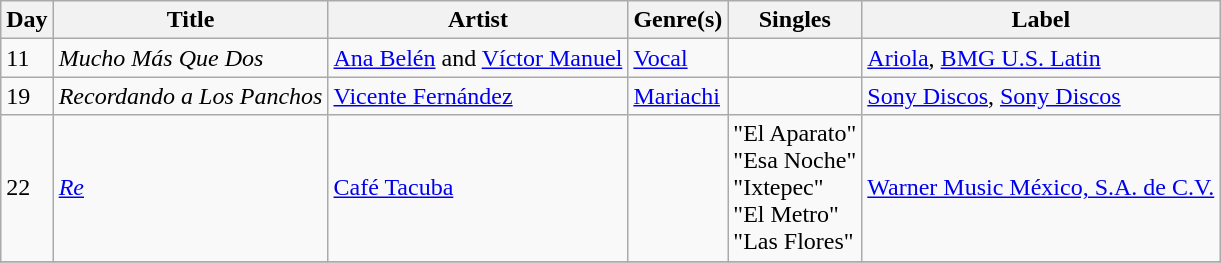<table class="wikitable sortable" style="text-align: left;">
<tr>
<th>Day</th>
<th>Title</th>
<th>Artist</th>
<th>Genre(s)</th>
<th>Singles</th>
<th>Label</th>
</tr>
<tr>
<td>11</td>
<td><em>Mucho Más Que Dos</em></td>
<td><a href='#'>Ana Belén</a> and <a href='#'>Víctor Manuel</a></td>
<td><a href='#'>Vocal</a></td>
<td></td>
<td><a href='#'>Ariola</a>, <a href='#'>BMG U.S. Latin</a></td>
</tr>
<tr>
<td>19</td>
<td><em>Recordando a Los Panchos</em></td>
<td><a href='#'>Vicente Fernández</a></td>
<td><a href='#'>Mariachi</a></td>
<td></td>
<td><a href='#'>Sony Discos</a>, <a href='#'>Sony Discos</a></td>
</tr>
<tr>
<td>22</td>
<td><em><a href='#'>Re</a></em></td>
<td><a href='#'>Café Tacuba</a></td>
<td></td>
<td>"El Aparato"<br>"Esa Noche"<br>"Ixtepec"<br>"El Metro"<br>"Las Flores"</td>
<td><a href='#'>Warner Music México, S.A. de C.V.</a></td>
</tr>
<tr>
</tr>
</table>
